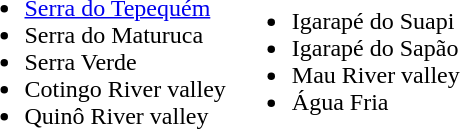<table>
<tr>
<td><br><ul><li><a href='#'>Serra do Tepequém</a></li><li>Serra do Maturuca</li><li>Serra Verde</li><li>Cotingo River valley</li><li>Quinô River valley</li></ul></td>
<td><br><ul><li>Igarapé do Suapi</li><li>Igarapé do Sapão</li><li>Mau River valley</li><li>Água Fria</li></ul></td>
</tr>
</table>
